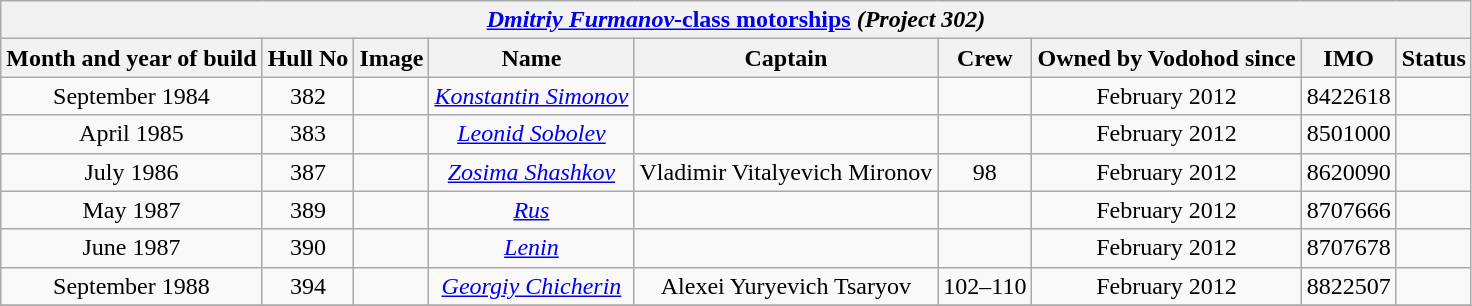<table class="wikitable" style="text-align:center">
<tr>
<th colspan="9" style="text-align:center"><a href='#'><em>Dmitriy Furmanov</em>-class motorships</a> <em>(Project 302)</em></th>
</tr>
<tr>
<th>Month and year of build</th>
<th>Hull No</th>
<th>Image</th>
<th>Name</th>
<th>Captain</th>
<th>Crew</th>
<th>Owned by Vodohod since</th>
<th>IMO</th>
<th>Status</th>
</tr>
<tr ---->
<td>September 1984</td>
<td align="Center">382</td>
<td align="Center"></td>
<td align="Center"><em><a href='#'>Konstantin Simonov</a></em></td>
<td align="Center"></td>
<td align="Center"></td>
<td>February 2012</td>
<td align="Center">8422618</td>
<td align="Center"><small> </small></td>
</tr>
<tr ---->
<td>April 1985</td>
<td align="Center">383</td>
<td align="Center"></td>
<td align="Center"><em><a href='#'>Leonid Sobolev</a></em></td>
<td align="Center"></td>
<td align="Center"></td>
<td>February 2012</td>
<td align="Center">8501000</td>
<td align="Center"><small> </small></td>
</tr>
<tr ---->
<td>July 1986</td>
<td align="Center">387</td>
<td align="Center"></td>
<td align="Center"><em><a href='#'>Zosima Shashkov</a></em></td>
<td align="Center">Vladimir Vitalyevich Mironov</td>
<td align="Center">98</td>
<td>February 2012</td>
<td align="Center">8620090</td>
<td align="Center"><small> </small></td>
</tr>
<tr ---->
<td>May 1987</td>
<td align="Center">389</td>
<td align="Center"></td>
<td align="Center"><em><a href='#'>Rus</a></em></td>
<td align="Center"></td>
<td align="Center"></td>
<td>February 2012</td>
<td align="Center">8707666</td>
<td align="Center"><small> </small></td>
</tr>
<tr ---->
<td>June 1987</td>
<td align="Center">390</td>
<td align="Center"></td>
<td align="Center"><em><a href='#'>Lenin</a></em></td>
<td align="Center"></td>
<td align="Center"></td>
<td>February 2012</td>
<td align="Center">8707678</td>
<td align="Center"><small> </small></td>
</tr>
<tr ---->
<td>September 1988</td>
<td align="Center">394</td>
<td align="Center"></td>
<td align="Center"><em><a href='#'>Georgiy Chicherin</a></em></td>
<td align="Center">Alexei Yuryevich Tsaryov</td>
<td align="Center">102–110</td>
<td>February 2012</td>
<td align="Center">8822507</td>
<td align="Center"><small> </small></td>
</tr>
<tr ---->
</tr>
</table>
